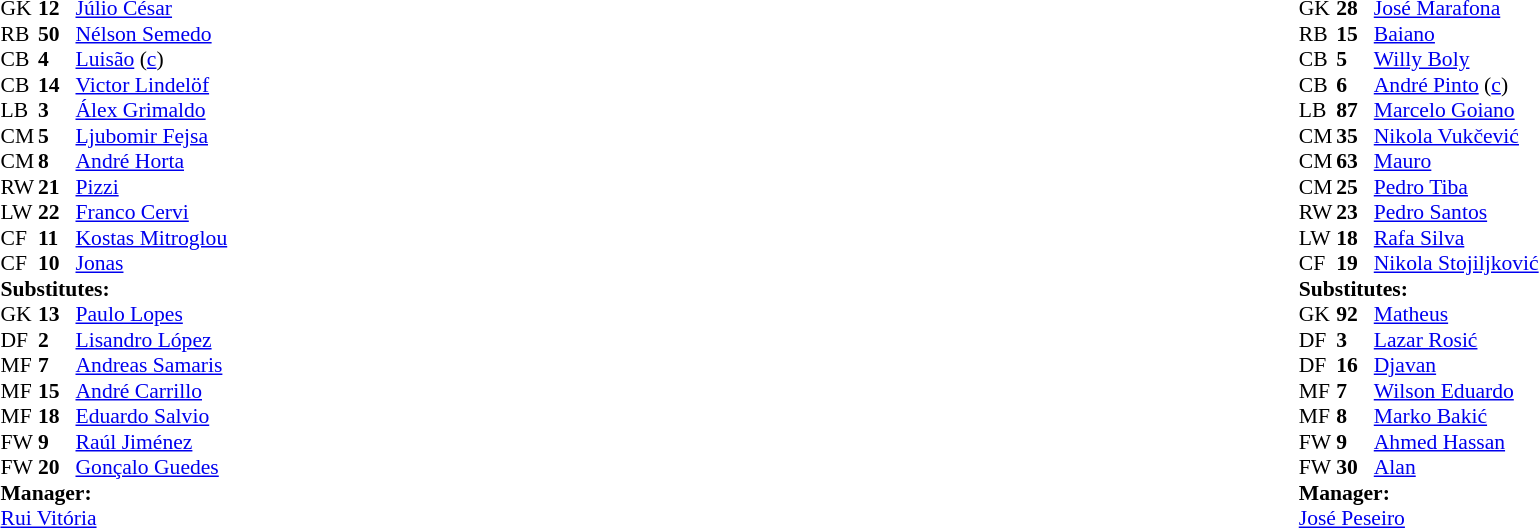<table width="100%">
<tr>
<td valign="top" width="50%"><br><table style="font-size: 90%" cellspacing="0" cellpadding="0">
<tr>
<td colspan="4"></td>
</tr>
<tr>
<th width=25></th>
<th width=25></th>
</tr>
<tr>
<td>GK</td>
<td><strong>12</strong></td>
<td> <a href='#'>Júlio César</a></td>
</tr>
<tr>
<td>RB</td>
<td><strong>50</strong></td>
<td> <a href='#'>Nélson Semedo</a></td>
<td></td>
</tr>
<tr>
<td>CB</td>
<td><strong>4</strong></td>
<td> <a href='#'>Luisão</a> (<a href='#'>c</a>)</td>
</tr>
<tr>
<td>CB</td>
<td><strong>14</strong></td>
<td> <a href='#'>Victor Lindelöf</a></td>
</tr>
<tr>
<td>LB</td>
<td><strong>3</strong></td>
<td> <a href='#'>Álex Grimaldo</a></td>
<td></td>
</tr>
<tr>
<td>CM</td>
<td><strong>5</strong></td>
<td> <a href='#'>Ljubomir Fejsa</a></td>
</tr>
<tr>
<td>CM</td>
<td><strong>8</strong></td>
<td> <a href='#'>André Horta</a></td>
</tr>
<tr>
<td>RW</td>
<td><strong>21</strong></td>
<td> <a href='#'>Pizzi</a></td>
</tr>
<tr>
<td>LW</td>
<td><strong>22</strong></td>
<td> <a href='#'>Franco Cervi</a></td>
<td></td>
<td></td>
</tr>
<tr>
<td>CF</td>
<td><strong>11</strong></td>
<td> <a href='#'>Kostas Mitroglou</a></td>
<td></td>
<td></td>
</tr>
<tr>
<td>CF</td>
<td><strong>10</strong></td>
<td> <a href='#'>Jonas</a></td>
<td></td>
<td></td>
</tr>
<tr>
<td colspan=3><strong>Substitutes:</strong></td>
</tr>
<tr>
<td>GK</td>
<td><strong>13</strong></td>
<td> <a href='#'>Paulo Lopes</a></td>
</tr>
<tr>
<td>DF</td>
<td><strong>2</strong></td>
<td> <a href='#'>Lisandro López</a></td>
</tr>
<tr>
<td>MF</td>
<td><strong>7</strong></td>
<td> <a href='#'>Andreas Samaris</a></td>
<td></td>
<td></td>
</tr>
<tr>
<td>MF</td>
<td><strong>15</strong></td>
<td> <a href='#'>André Carrillo</a></td>
</tr>
<tr>
<td>MF</td>
<td><strong>18</strong></td>
<td> <a href='#'>Eduardo Salvio</a></td>
<td></td>
<td></td>
</tr>
<tr>
<td>FW</td>
<td><strong>9</strong></td>
<td> <a href='#'>Raúl Jiménez</a></td>
<td></td>
<td></td>
</tr>
<tr>
<td>FW</td>
<td><strong>20</strong></td>
<td> <a href='#'>Gonçalo Guedes</a></td>
</tr>
<tr>
<td colspan=3><strong>Manager:</strong></td>
</tr>
<tr>
<td colspan=4> <a href='#'>Rui Vitória</a></td>
</tr>
</table>
</td>
<td valign="top"></td>
<td valign="top" width="50%"><br><table style="font-size: 90%" cellspacing="0" cellpadding="0" align=center>
<tr>
<td colspan="4"></td>
</tr>
<tr>
<th width=25></th>
<th width=25></th>
</tr>
<tr>
<td>GK</td>
<td><strong>28</strong></td>
<td> <a href='#'>José Marafona</a></td>
</tr>
<tr>
<td>RB</td>
<td><strong>15</strong></td>
<td> <a href='#'>Baiano</a></td>
</tr>
<tr>
<td>CB</td>
<td><strong>5</strong></td>
<td> <a href='#'>Willy Boly</a></td>
<td></td>
</tr>
<tr>
<td>CB</td>
<td><strong>6</strong></td>
<td> <a href='#'>André Pinto</a> (<a href='#'>c</a>)</td>
</tr>
<tr>
<td>LB</td>
<td><strong>87</strong></td>
<td> <a href='#'>Marcelo Goiano</a></td>
<td></td>
</tr>
<tr>
<td>CM</td>
<td><strong>35</strong></td>
<td> <a href='#'>Nikola Vukčević</a></td>
</tr>
<tr>
<td>CM</td>
<td><strong>63</strong></td>
<td> <a href='#'>Mauro</a></td>
</tr>
<tr>
<td>CM</td>
<td><strong>25</strong></td>
<td> <a href='#'>Pedro Tiba</a></td>
<td></td>
<td></td>
</tr>
<tr>
<td>RW</td>
<td><strong>23</strong></td>
<td> <a href='#'>Pedro Santos</a></td>
<td></td>
<td></td>
</tr>
<tr>
<td>LW</td>
<td><strong>18</strong></td>
<td> <a href='#'>Rafa Silva</a></td>
</tr>
<tr>
<td>CF</td>
<td><strong>19</strong></td>
<td> <a href='#'>Nikola Stojiljković</a></td>
<td></td>
<td></td>
</tr>
<tr>
<td colspan=3><strong>Substitutes:</strong></td>
</tr>
<tr>
<td>GK</td>
<td><strong>92</strong></td>
<td> <a href='#'>Matheus</a></td>
</tr>
<tr>
<td>DF</td>
<td><strong>3</strong></td>
<td> <a href='#'>Lazar Rosić</a></td>
</tr>
<tr>
<td>DF</td>
<td><strong>16</strong></td>
<td> <a href='#'>Djavan</a></td>
<td></td>
<td></td>
</tr>
<tr>
<td>MF</td>
<td><strong>7</strong></td>
<td> <a href='#'>Wilson Eduardo</a></td>
<td></td>
<td></td>
</tr>
<tr>
<td>MF</td>
<td><strong>8</strong></td>
<td> <a href='#'>Marko Bakić</a></td>
</tr>
<tr>
<td>FW</td>
<td><strong>9</strong></td>
<td> <a href='#'>Ahmed Hassan</a></td>
<td></td>
<td></td>
</tr>
<tr>
<td>FW</td>
<td><strong>30</strong></td>
<td> <a href='#'>Alan</a></td>
</tr>
<tr>
<td colspan=3><strong>Manager:</strong></td>
</tr>
<tr>
<td colspan=4> <a href='#'>José Peseiro</a></td>
</tr>
</table>
</td>
</tr>
</table>
